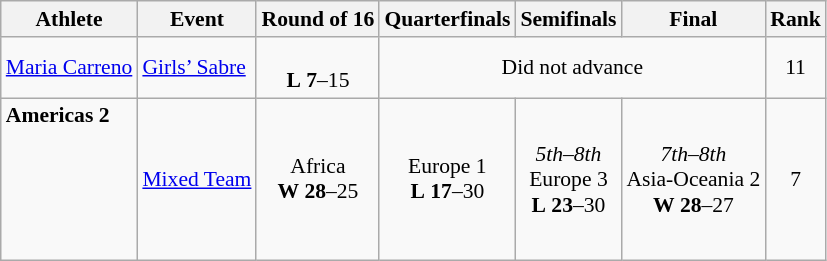<table class="wikitable" border="1" style="font-size:90%">
<tr>
<th>Athlete</th>
<th>Event</th>
<th>Round of 16</th>
<th>Quarterfinals</th>
<th>Semifinals</th>
<th>Final</th>
<th>Rank</th>
</tr>
<tr>
<td><a href='#'>Maria Carreno</a></td>
<td><a href='#'>Girls’ Sabre</a></td>
<td align=center><br> <strong>L</strong> <strong>7</strong>–15</td>
<td align=center colspan=3>Did not advance</td>
<td align=center>11</td>
</tr>
<tr>
<td><strong>Americas 2</strong><br><br><br><br><br><br></td>
<td><a href='#'>Mixed Team</a></td>
<td align=center>Africa<br> <strong>W</strong> <strong>28</strong>–25</td>
<td align=center>Europe 1<br> <strong>L</strong> <strong>17</strong>–30</td>
<td align=center><em>5th–8th</em><br>Europe 3<br> <strong>L</strong> <strong>23</strong>–30</td>
<td align=center><em>7th–8th</em><br>Asia-Oceania 2<br> <strong>W</strong> <strong>28</strong>–27</td>
<td align=center>7</td>
</tr>
</table>
